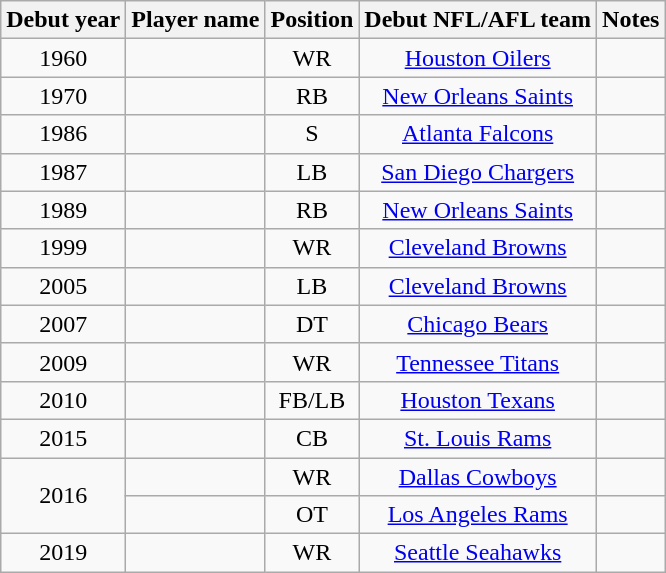<table class="wikitable sortable" style="text-align: center;">
<tr>
<th>Debut year</th>
<th>Player name</th>
<th>Position</th>
<th>Debut NFL/AFL team</th>
<th>Notes</th>
</tr>
<tr>
<td align="center">1960</td>
<td align="center"></td>
<td align="center">WR</td>
<td align="center"><a href='#'>Houston Oilers</a></td>
<td align="center"></td>
</tr>
<tr>
<td align="center">1970</td>
<td align="center"></td>
<td align="center">RB</td>
<td align="center"><a href='#'>New Orleans Saints</a></td>
<td align="center"></td>
</tr>
<tr>
<td align="center">1986</td>
<td align="center"></td>
<td align="center">S</td>
<td align="center"><a href='#'>Atlanta Falcons</a></td>
<td align="center"></td>
</tr>
<tr>
<td align="center">1987</td>
<td align="center"></td>
<td align="center">LB</td>
<td align="center"><a href='#'>San Diego Chargers</a></td>
<td align="center"></td>
</tr>
<tr>
<td align="center">1989</td>
<td align="center"></td>
<td align="center">RB</td>
<td align="center"><a href='#'>New Orleans Saints</a></td>
<td align="center"></td>
</tr>
<tr>
<td align="center">1999</td>
<td align="center"></td>
<td align="center">WR</td>
<td align="center"><a href='#'>Cleveland Browns</a></td>
<td align="center"></td>
</tr>
<tr>
<td align="center">2005</td>
<td align="center"></td>
<td align="center">LB</td>
<td align="center"><a href='#'>Cleveland Browns</a></td>
<td align="center"></td>
</tr>
<tr>
<td align="center">2007</td>
<td align="center"></td>
<td align="center">DT</td>
<td align="center"><a href='#'>Chicago Bears</a></td>
<td align="center"></td>
</tr>
<tr>
<td align="center">2009</td>
<td align="center"></td>
<td align="center">WR</td>
<td align="center"><a href='#'>Tennessee Titans</a></td>
<td align="center"></td>
</tr>
<tr>
<td align="center">2010</td>
<td align="center"></td>
<td align="center">FB/LB</td>
<td align="center"><a href='#'>Houston Texans</a></td>
<td align="center"></td>
</tr>
<tr>
<td align="center">2015</td>
<td align="center"></td>
<td align="center">CB</td>
<td align="center"><a href='#'>St. Louis Rams</a></td>
<td align="center"></td>
</tr>
<tr>
<td rowspan="2">2016</td>
<td align="center"></td>
<td align="center">WR</td>
<td align="center"><a href='#'>Dallas Cowboys</a></td>
<td align="center"></td>
</tr>
<tr>
<td align="center"></td>
<td align="center">OT</td>
<td align="center"><a href='#'>Los Angeles Rams</a></td>
<td align="center"></td>
</tr>
<tr>
<td align="center">2019</td>
<td align="center"></td>
<td align="center">WR</td>
<td align="center"><a href='#'>Seattle Seahawks</a></td>
<td align="center"></td>
</tr>
</table>
